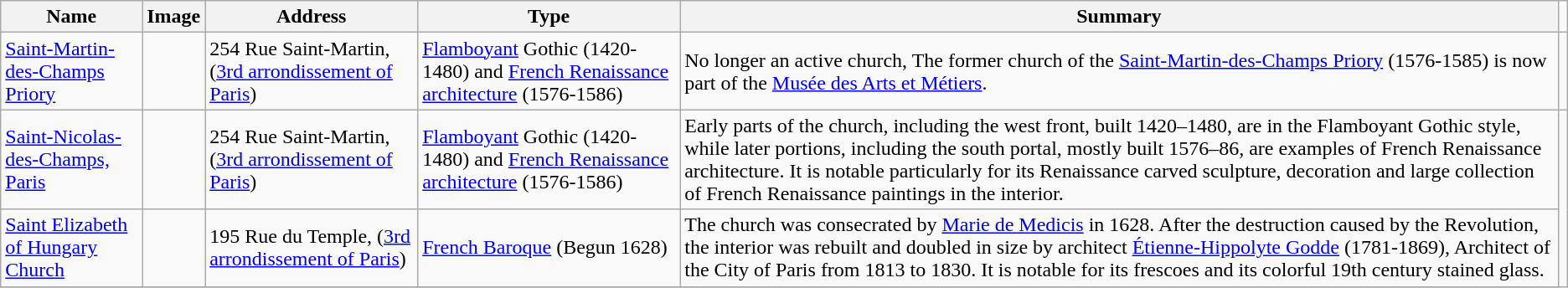<table class="wikitable sortable">
<tr>
<th>Name</th>
<th>Image</th>
<th>Address</th>
<th>Type</th>
<th class=unsortable>Summary</th>
</tr>
<tr>
<td><a href='#'>Saint-Martin-des-Champs Priory</a></td>
<td></td>
<td>254 Rue Saint-Martin, (<a href='#'>3rd arrondissement of Paris</a>)</td>
<td><a href='#'>Flamboyant</a> Gothic (1420-1480) and <a href='#'>French Renaissance architecture</a> (1576-1586)</td>
<td>No longer  an active church, The former church of the <a href='#'>Saint-Martin-des-Champs Priory</a> (1576-1585) is now part of the <a href='#'>Musée des Arts et Métiers</a>.</td>
<td></td>
</tr>
<tr>
<td><a href='#'>Saint-Nicolas-des-Champs, Paris</a></td>
<td></td>
<td>254 Rue Saint-Martin, (<a href='#'>3rd arrondissement of Paris</a>)</td>
<td><a href='#'>Flamboyant</a> Gothic (1420-1480) and <a href='#'>French Renaissance architecture</a> (1576-1586)</td>
<td>Early parts of the church, including the west front, built 1420–1480, are in the Flamboyant Gothic style, while later portions, including the south portal, mostly built 1576–86, are examples of French Renaissance architecture. It is notable particularly for its Renaissance carved sculpture, decoration and large collection of French Renaissance paintings in the interior.</td>
</tr>
<tr>
<td><a href='#'>Saint Elizabeth of Hungary Church</a></td>
<td></td>
<td>195 Rue du Temple, (<a href='#'>3rd arrondissement of Paris</a>)</td>
<td><a href='#'>French Baroque</a> (Begun 1628)</td>
<td>The church was consecrated by <a href='#'>Marie de Medicis</a> in 1628. After the destruction caused by the Revolution, the interior was rebuilt and doubled in size by architect <a href='#'>Étienne-Hippolyte Godde</a> (1781-1869), Architect of the City of Paris from 1813 to 1830. It is notable for its frescoes and its colorful 19th century stained glass.</td>
</tr>
<tr>
</tr>
</table>
